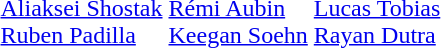<table>
<tr>
<td></td>
<td><br><a href='#'>Aliaksei Shostak</a><br><a href='#'>Ruben Padilla</a></td>
<td><br><a href='#'>Rémi Aubin</a><br><a href='#'>Keegan Soehn</a></td>
<td><br><a href='#'>Lucas Tobias</a><br><a href='#'>Rayan Dutra</a></td>
</tr>
</table>
